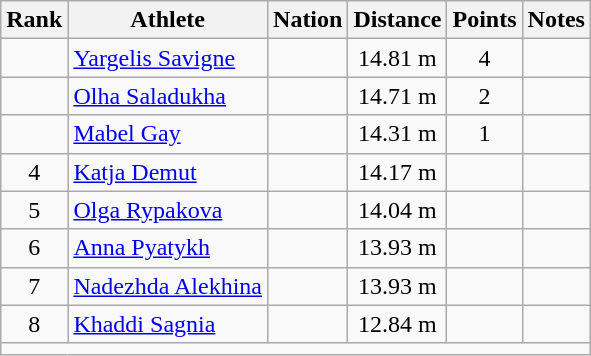<table class="wikitable sortable" style="text-align:center;">
<tr>
<th scope="col" style="width: 10px;">Rank</th>
<th scope="col">Athlete</th>
<th scope="col">Nation</th>
<th scope="col">Distance</th>
<th scope="col">Points</th>
<th scope="col">Notes</th>
</tr>
<tr>
<td></td>
<td align=left><a href='#'>Yargelis Savigne</a></td>
<td align=left></td>
<td>14.81 m </td>
<td>4</td>
<td></td>
</tr>
<tr>
<td></td>
<td align=left><a href='#'>Olha Saladukha</a></td>
<td align=left></td>
<td>14.71 m </td>
<td>2</td>
<td></td>
</tr>
<tr>
<td></td>
<td align=left><a href='#'>Mabel Gay</a></td>
<td align=left></td>
<td>14.31 m </td>
<td>1</td>
<td></td>
</tr>
<tr>
<td>4</td>
<td align=left><a href='#'>Katja Demut</a></td>
<td align=left></td>
<td>14.17 m </td>
<td></td>
<td></td>
</tr>
<tr>
<td>5</td>
<td align=left><a href='#'>Olga Rypakova</a></td>
<td align=left></td>
<td>14.04 m </td>
<td></td>
<td></td>
</tr>
<tr>
<td>6</td>
<td align=left><a href='#'>Anna Pyatykh</a></td>
<td align=left></td>
<td>13.93 m </td>
<td></td>
<td></td>
</tr>
<tr>
<td>7</td>
<td align=left><a href='#'>Nadezhda Alekhina</a></td>
<td align=left></td>
<td>13.93 m </td>
<td></td>
<td></td>
</tr>
<tr>
<td>8</td>
<td align=left><a href='#'>Khaddi Sagnia</a></td>
<td align=left></td>
<td>12.84 m </td>
<td></td>
<td></td>
</tr>
<tr class="sortbottom">
<td colspan="6"></td>
</tr>
</table>
